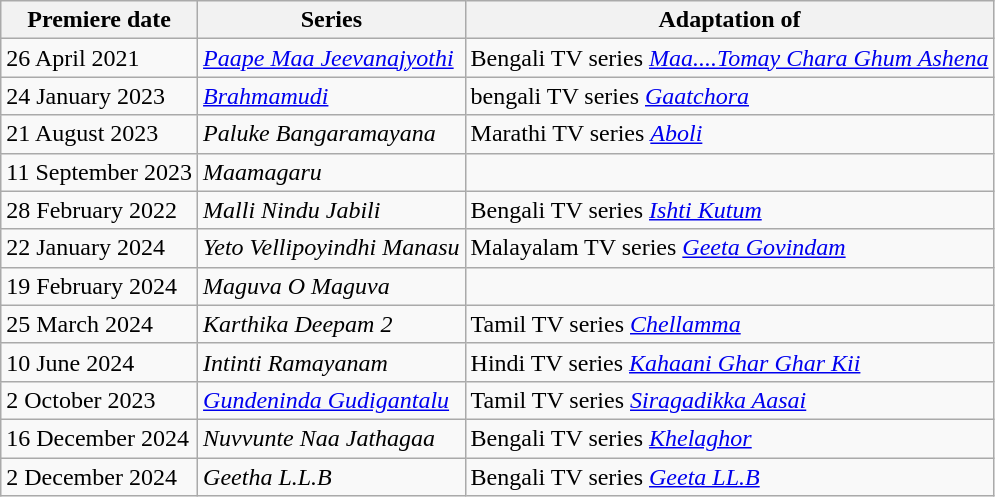<table class="wikitable sortable">
<tr>
<th>Premiere date</th>
<th>Series</th>
<th>Adaptation of</th>
</tr>
<tr>
<td>26 April 2021</td>
<td><em><a href='#'>Paape Maa Jeevanajyothi</a></em></td>
<td>Bengali TV series <em><a href='#'>Maa....Tomay Chara Ghum Ashena</a></em></td>
</tr>
<tr>
<td>24 January 2023</td>
<td><em><a href='#'>Brahmamudi</a></em></td>
<td>bengali TV series <em><a href='#'>Gaatchora</a></em></td>
</tr>
<tr>
<td>21 August 2023</td>
<td><em>Paluke Bangaramayana</em></td>
<td>Marathi TV series <em><a href='#'>Aboli</a></em></td>
</tr>
<tr>
<td>11 September 2023</td>
<td><em>Maamagaru</em></td>
<td></td>
</tr>
<tr>
<td>28 February 2022</td>
<td><em>Malli Nindu Jabili</em></td>
<td>Bengali TV series <em><a href='#'>Ishti Kutum</a></em></td>
</tr>
<tr>
<td>22 January 2024</td>
<td><em>Yeto Vellipoyindhi Manasu</em></td>
<td>Malayalam TV series <em><a href='#'>Geeta Govindam</a></em></td>
</tr>
<tr>
<td>19 February 2024</td>
<td><em>Maguva O Maguva</em></td>
<td></td>
</tr>
<tr>
<td>25 March 2024</td>
<td><em>Karthika Deepam 2</em></td>
<td>Tamil TV series <em><a href='#'>Chellamma</a></em></td>
</tr>
<tr>
<td>10 June 2024</td>
<td><em>Intinti Ramayanam</em></td>
<td>Hindi TV series <em><a href='#'>Kahaani Ghar Ghar Kii</a></em></td>
</tr>
<tr>
<td>2 October 2023</td>
<td><em><a href='#'>Gundeninda Gudigantalu</a></em></td>
<td>Tamil TV series <em><a href='#'>Siragadikka Aasai</a></em></td>
</tr>
<tr>
<td>16 December 2024</td>
<td><em>Nuvvunte Naa Jathagaa</em></td>
<td>Bengali TV series <em><a href='#'>Khelaghor</a></em></td>
</tr>
<tr>
<td>2 December 2024</td>
<td><em>Geetha L.L.B</em></td>
<td>Bengali TV series <em><a href='#'>Geeta LL.B</a></em></td>
</tr>
</table>
